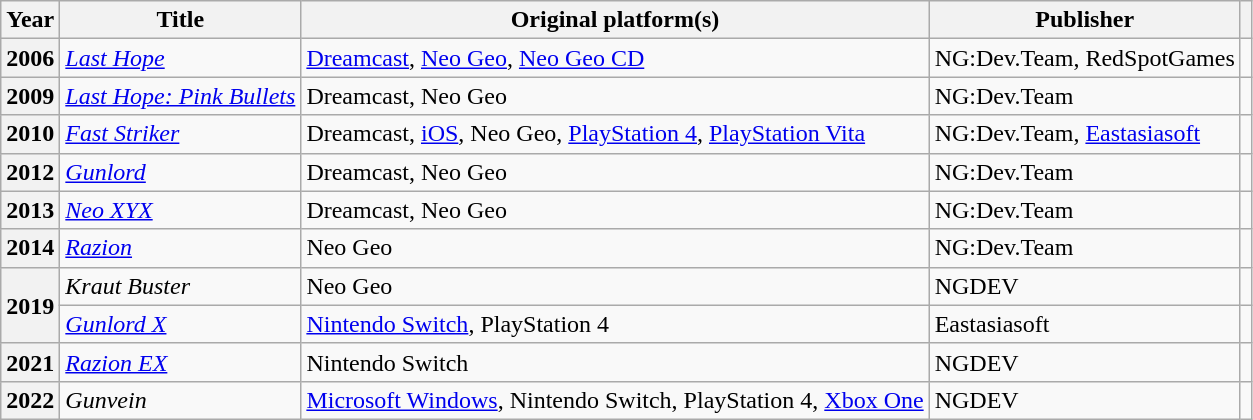<table class="wikitable sortable">
<tr>
<th>Year</th>
<th>Title</th>
<th>Original platform(s)</th>
<th>Publisher</th>
<th></th>
</tr>
<tr>
<th>2006</th>
<td><em><a href='#'>Last Hope</a></em></td>
<td><a href='#'>Dreamcast</a>, <a href='#'>Neo Geo</a>, <a href='#'>Neo Geo CD</a></td>
<td>NG:Dev.Team, RedSpotGames</td>
<td></td>
</tr>
<tr>
<th>2009</th>
<td><em><a href='#'>Last Hope: Pink Bullets</a></em></td>
<td>Dreamcast, Neo Geo</td>
<td>NG:Dev.Team</td>
<td></td>
</tr>
<tr>
<th>2010</th>
<td><em><a href='#'>Fast Striker</a></em></td>
<td>Dreamcast, <a href='#'>iOS</a>, Neo Geo, <a href='#'>PlayStation 4</a>, <a href='#'>PlayStation Vita</a></td>
<td>NG:Dev.Team, <a href='#'>Eastasiasoft</a></td>
<td></td>
</tr>
<tr>
<th>2012</th>
<td><em><a href='#'>Gunlord</a></em></td>
<td>Dreamcast, Neo Geo</td>
<td>NG:Dev.Team</td>
<td></td>
</tr>
<tr>
<th>2013</th>
<td><em><a href='#'>Neo XYX</a></em></td>
<td>Dreamcast, Neo Geo</td>
<td>NG:Dev.Team</td>
<td></td>
</tr>
<tr>
<th>2014</th>
<td><em><a href='#'>Razion</a></em></td>
<td>Neo Geo</td>
<td>NG:Dev.Team</td>
<td></td>
</tr>
<tr>
<th rowspan="2">2019</th>
<td><em>Kraut Buster</em></td>
<td>Neo Geo</td>
<td>NGDEV</td>
<td></td>
</tr>
<tr>
<td><em><a href='#'>Gunlord X</a></em></td>
<td><a href='#'>Nintendo Switch</a>, PlayStation 4</td>
<td>Eastasiasoft</td>
<td></td>
</tr>
<tr>
<th>2021</th>
<td><em><a href='#'>Razion EX</a></em></td>
<td>Nintendo Switch</td>
<td>NGDEV</td>
<td></td>
</tr>
<tr>
<th>2022</th>
<td><em>Gunvein</em></td>
<td><a href='#'>Microsoft Windows</a>, Nintendo Switch, PlayStation 4, <a href='#'>Xbox One</a></td>
<td>NGDEV</td>
<td></td>
</tr>
</table>
